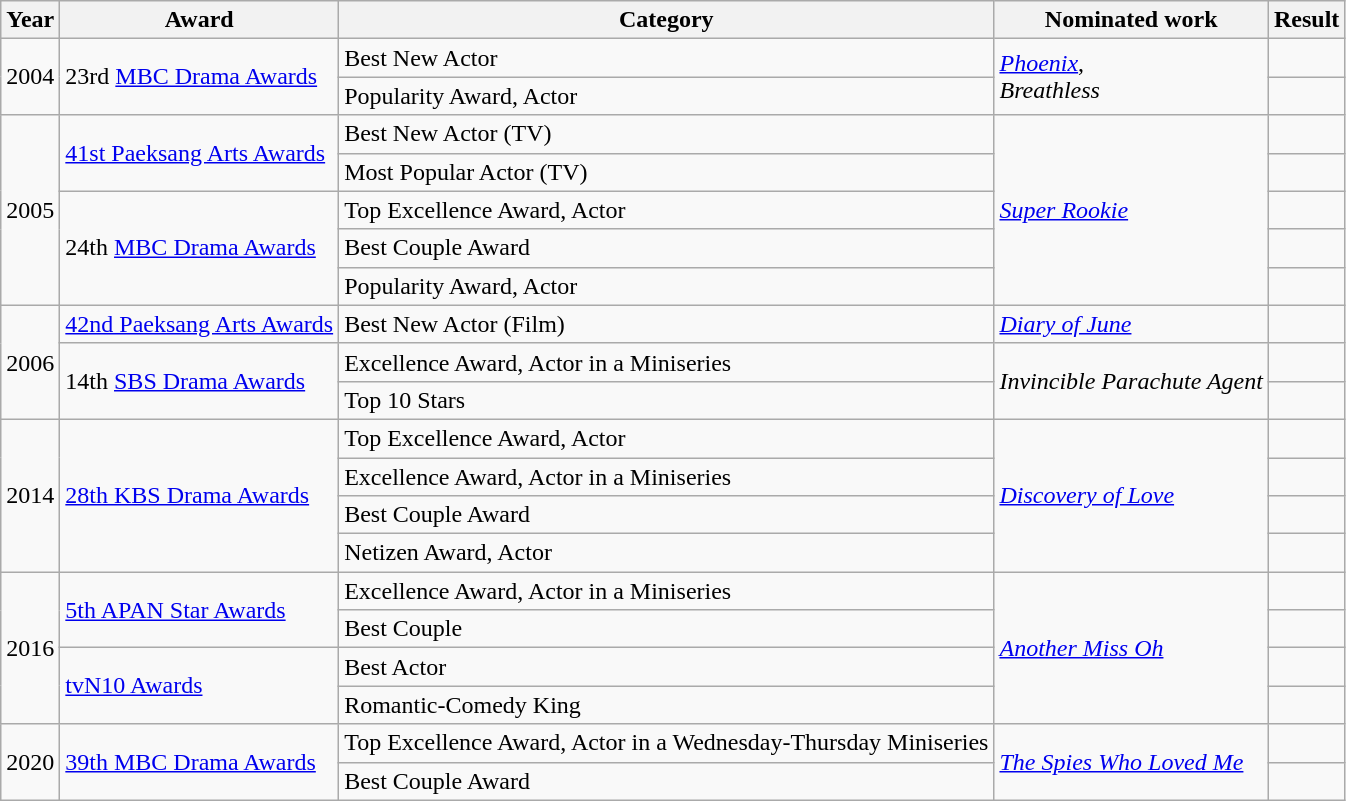<table class="wikitable sortable">
<tr>
<th scope="col">Year</th>
<th>Award</th>
<th scope="col">Category</th>
<th>Nominated work</th>
<th scope="col">Result</th>
</tr>
<tr>
<td rowspan="2">2004</td>
<td rowspan="2">23rd <a href='#'>MBC Drama Awards</a></td>
<td>Best New Actor</td>
<td rowspan="2"><a href='#'><em>Phoenix</em></a>, <br><em>Breathless</em></td>
<td></td>
</tr>
<tr>
<td>Popularity Award, Actor</td>
<td></td>
</tr>
<tr>
<td rowspan="5">2005</td>
<td rowspan="2"><a href='#'>41st Paeksang Arts Awards</a></td>
<td>Best New Actor (TV)</td>
<td rowspan="5"><em><a href='#'>Super Rookie</a></em></td>
<td></td>
</tr>
<tr>
<td>Most Popular Actor (TV)</td>
<td></td>
</tr>
<tr>
<td rowspan="3">24th <a href='#'>MBC Drama Awards</a></td>
<td>Top Excellence Award, Actor</td>
<td></td>
</tr>
<tr>
<td>Best Couple Award </td>
<td></td>
</tr>
<tr>
<td>Popularity Award, Actor</td>
<td></td>
</tr>
<tr>
<td rowspan="3">2006</td>
<td><a href='#'>42nd Paeksang Arts Awards</a></td>
<td>Best New Actor (Film)</td>
<td><em><a href='#'>Diary of June</a></em></td>
<td></td>
</tr>
<tr>
<td rowspan="2">14th <a href='#'>SBS Drama Awards</a></td>
<td>Excellence Award, Actor in a Miniseries</td>
<td rowspan="2"><em>Invincible Parachute Agent</em></td>
<td></td>
</tr>
<tr>
<td>Top 10 Stars</td>
<td></td>
</tr>
<tr>
<td rowspan="4">2014</td>
<td rowspan="4"><a href='#'>28th KBS Drama Awards</a></td>
<td>Top Excellence Award, Actor</td>
<td rowspan="4"><em><a href='#'>Discovery of Love</a></em></td>
<td></td>
</tr>
<tr>
<td>Excellence Award, Actor in a Miniseries</td>
<td></td>
</tr>
<tr>
<td>Best Couple Award </td>
<td></td>
</tr>
<tr>
<td>Netizen Award, Actor</td>
<td></td>
</tr>
<tr>
<td rowspan="4">2016</td>
<td rowspan="2"><a href='#'>5th APAN Star Awards</a></td>
<td>Excellence Award, Actor in a Miniseries</td>
<td rowspan="4"><em><a href='#'>Another Miss Oh</a></em></td>
<td></td>
</tr>
<tr>
<td>Best Couple </td>
<td></td>
</tr>
<tr>
<td rowspan="2"><a href='#'>tvN10 Awards</a></td>
<td>Best Actor</td>
<td></td>
</tr>
<tr>
<td>Romantic-Comedy King</td>
<td></td>
</tr>
<tr>
<td rowspan="2">2020</td>
<td rowspan="2"><a href='#'>39th MBC Drama Awards</a></td>
<td>Top Excellence Award, Actor in a Wednesday-Thursday Miniseries</td>
<td rowspan="2"><em><a href='#'>The Spies Who Loved Me</a></em></td>
<td></td>
</tr>
<tr>
<td>Best Couple Award </td>
<td></td>
</tr>
</table>
